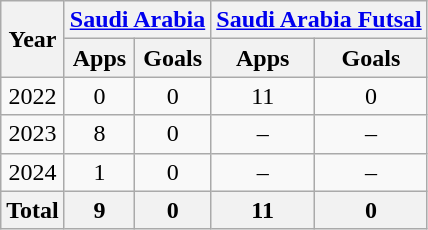<table class="wikitable" style="text-align:center">
<tr>
<th rowspan=2>Year</th>
<th colspan=2><a href='#'>Saudi Arabia</a></th>
<th colspan=2><a href='#'>Saudi Arabia Futsal</a></th>
</tr>
<tr>
<th>Apps</th>
<th>Goals</th>
<th>Apps</th>
<th>Goals</th>
</tr>
<tr>
<td>2022</td>
<td>0</td>
<td>0</td>
<td>11</td>
<td>0</td>
</tr>
<tr>
<td>2023</td>
<td>8</td>
<td>0</td>
<td>–</td>
<td>–</td>
</tr>
<tr>
<td>2024</td>
<td>1</td>
<td>0</td>
<td>–</td>
<td>–</td>
</tr>
<tr>
<th>Total</th>
<th>9</th>
<th>0</th>
<th>11</th>
<th>0</th>
</tr>
</table>
